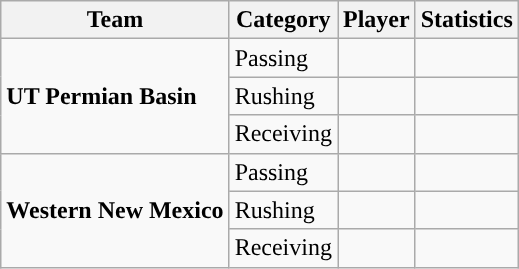<table class="wikitable" style="float: right;">
<tr>
<th>Team</th>
<th>Category</th>
<th>Player</th>
<th>Statistics</th>
</tr>
<tr>
<td rowspan=3><strong>UT Permian Basin</strong></td>
<td>Passing</td>
<td></td>
<td></td>
</tr>
<tr>
<td>Rushing</td>
<td></td>
<td></td>
</tr>
<tr>
<td>Receiving</td>
<td></td>
<td></td>
</tr>
<tr>
<td rowspan=3><strong>Western New Mexico</strong></td>
<td>Passing</td>
<td></td>
<td></td>
</tr>
<tr>
<td>Rushing</td>
<td></td>
<td></td>
</tr>
<tr>
<td>Receiving</td>
<td></td>
<td></td>
</tr>
</table>
